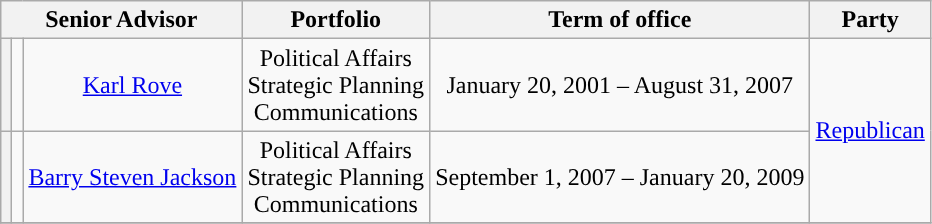<table class="wikitable" style="text-align:center">
<tr>
<th colspan="3">Senior Advisor</th>
<th>Portfolio</th>
<th>Term of office</th>
<th>Party</th>
</tr>
<tr>
<th style="background:"></th>
<td></td>
<td><a href='#'>Karl Rove</a><br></td>
<td>Political Affairs<br>Strategic Planning<br>Communications</td>
<td>January 20, 2001 – August 31, 2007</td>
<td rowspan="2"><a href='#'>Republican</a></td>
</tr>
<tr>
<th style="background:"></th>
<td></td>
<td><a href='#'>Barry Steven Jackson</a><br></td>
<td>Political Affairs<br>Strategic Planning<br>Communications</td>
<td>September 1, 2007 – January 20, 2009</td>
</tr>
<tr>
</tr>
</table>
